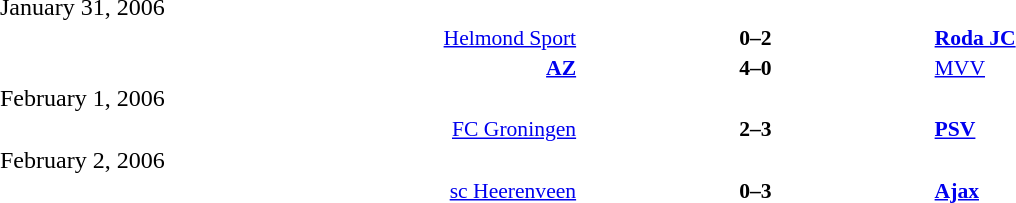<table width=80% cellspacing=1>
<tr>
<th width=23%></th>
<th width=14%></th>
<th width=23%></th>
</tr>
<tr>
<td>January 31, 2006</td>
</tr>
<tr style=font-size:90% valign="top" style="background:#ccffcc;">
<td align=right><a href='#'>Helmond Sport</a></td>
<td align=center><strong>0–2</strong></td>
<td><strong><a href='#'>Roda JC</a></strong></td>
</tr>
<tr style=font-size:90% valign="top" style="background:#F7F6A8;">
<td align=right><strong><a href='#'>AZ</a></strong></td>
<td align=center><strong>4–0</strong></td>
<td><a href='#'>MVV</a></td>
</tr>
<tr>
<td>February 1, 2006</td>
</tr>
<tr style=font-size:90% valign="top" style="background:#ccffcc;">
<td align=right><a href='#'>FC Groningen</a></td>
<td align=center><strong>2–3</strong></td>
<td><strong><a href='#'>PSV</a></strong></td>
</tr>
<tr>
<td>February 2, 2006</td>
</tr>
<tr style=font-size:90% valign="top" style="background:#ccffcc;">
<td align=right><a href='#'>sc Heerenveen</a></td>
<td align=center><strong>0–3</strong></td>
<td><strong><a href='#'>Ajax</a></strong></td>
</tr>
</table>
